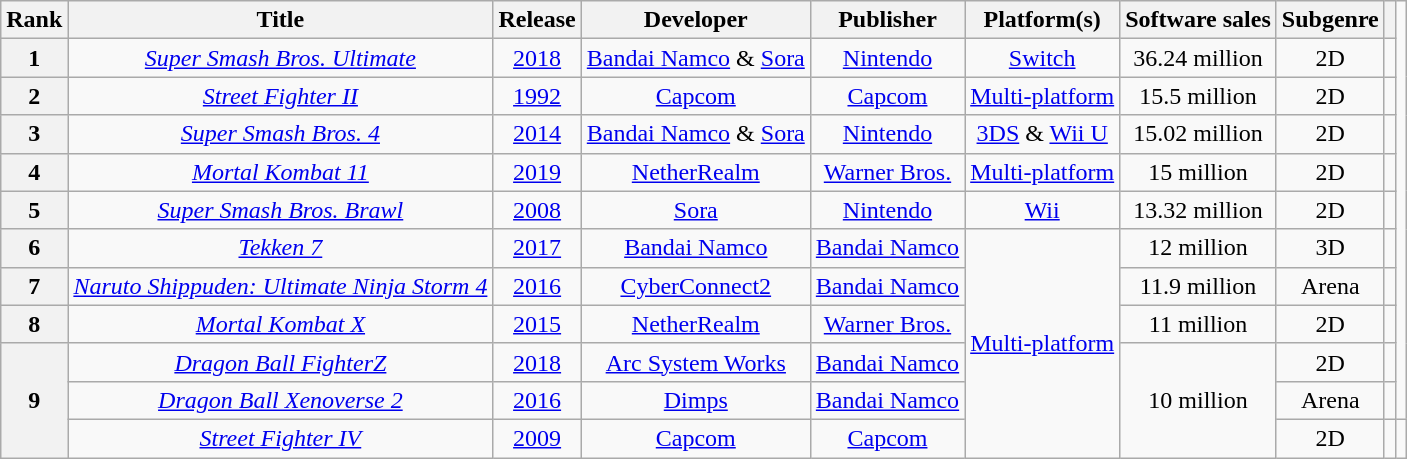<table class="wikitable sortable" style="font-size:100%; text-align:center">
<tr>
<th>Rank</th>
<th>Title</th>
<th>Release</th>
<th>Developer</th>
<th>Publisher</th>
<th>Platform(s)</th>
<th>Software sales</th>
<th>Subgenre</th>
<th class="unsortable"></th>
</tr>
<tr>
<th scope="row" style="text-align:center;">1</th>
<td><em><a href='#'>Super Smash Bros. Ultimate</a></em></td>
<td><a href='#'>2018</a></td>
<td><a href='#'>Bandai Namco</a> & <a href='#'>Sora</a></td>
<td><a href='#'>Nintendo</a></td>
<td><a href='#'>Switch</a></td>
<td>36.24 million</td>
<td>2D</td>
<td></td>
</tr>
<tr>
<th scope="row" style="text-align:center;">2</th>
<td><em><a href='#'>Street Fighter II</a></em></td>
<td><a href='#'>1992</a></td>
<td><a href='#'>Capcom</a></td>
<td><a href='#'>Capcom</a></td>
<td><a href='#'>Multi-platform</a></td>
<td>15.5 million</td>
<td>2D</td>
<td></td>
</tr>
<tr>
<th scope="row" style="text-align:center;">3</th>
<td><em><a href='#'>Super Smash Bros. 4</a></em></td>
<td><a href='#'>2014</a></td>
<td><a href='#'>Bandai Namco</a> & <a href='#'>Sora</a></td>
<td><a href='#'>Nintendo</a></td>
<td><a href='#'>3DS</a> & <a href='#'>Wii U</a></td>
<td>15.02 million</td>
<td>2D</td>
<td></td>
</tr>
<tr>
<th scope="row" style="text-align:center;">4</th>
<td><em><a href='#'>Mortal Kombat 11</a></em></td>
<td><a href='#'>2019</a></td>
<td><a href='#'>NetherRealm</a></td>
<td><a href='#'>Warner Bros.</a></td>
<td><a href='#'>Multi-platform</a></td>
<td>15 million</td>
<td>2D</td>
<td></td>
</tr>
<tr>
<th scope="row" style="text-align:center;">5</th>
<td><em><a href='#'>Super Smash Bros. Brawl</a></em></td>
<td><a href='#'>2008</a></td>
<td><a href='#'>Sora</a></td>
<td><a href='#'>Nintendo</a></td>
<td><a href='#'>Wii</a></td>
<td>13.32 million</td>
<td>2D</td>
<td></td>
</tr>
<tr>
<th rowspan="1">6</th>
<td><em><a href='#'>Tekken 7</a></em></td>
<td><a href='#'>2017</a></td>
<td><a href='#'>Bandai Namco</a></td>
<td><a href='#'>Bandai Namco</a></td>
<td rowspan=6><a href='#'>Multi-platform</a></td>
<td rowspan="1">12 million</td>
<td>3D</td>
<td></td>
</tr>
<tr>
<th scope="row" style="text-align:center;">7</th>
<td><em><a href='#'>Naruto Shippuden: Ultimate Ninja Storm 4</a></em></td>
<td><a href='#'>2016</a></td>
<td><a href='#'>CyberConnect2</a></td>
<td><a href='#'>Bandai Namco</a></td>
<td>11.9 million</td>
<td>Arena</td>
<td></td>
</tr>
<tr>
<th scope="row" style="text-align:center;">8</th>
<td><em><a href='#'>Mortal Kombat X</a></em></td>
<td><a href='#'>2015</a></td>
<td><a href='#'>NetherRealm</a></td>
<td><a href='#'>Warner Bros.</a></td>
<td>11 million</td>
<td>2D</td>
<td></td>
</tr>
<tr>
<th rowspan="8">9</th>
<td><em><a href='#'>Dragon Ball FighterZ</a></em></td>
<td><a href='#'>2018</a></td>
<td><a href='#'>Arc System Works</a></td>
<td><a href='#'>Bandai Namco</a></td>
<td rowspan="8">10 million</td>
<td>2D</td>
<td></td>
</tr>
<tr>
<td><em><a href='#'>Dragon Ball Xenoverse 2</a></em></td>
<td><a href='#'>2016</a></td>
<td><a href='#'>Dimps</a></td>
<td><a href='#'>Bandai Namco</a></td>
<td>Arena</td>
<td></td>
</tr>
<tr>
<td><em><a href='#'>Street Fighter IV</a></em></td>
<td><a href='#'>2009</a></td>
<td><a href='#'>Capcom</a></td>
<td><a href='#'>Capcom</a></td>
<td>2D</td>
<td></td>
<td></td>
</tr>
</table>
